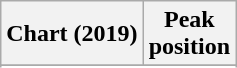<table class="wikitable sortable plainrowheaders">
<tr>
<th scope="col">Chart (2019)</th>
<th scope="col">Peak<br>position</th>
</tr>
<tr>
</tr>
<tr>
</tr>
<tr>
</tr>
<tr>
</tr>
<tr>
</tr>
</table>
